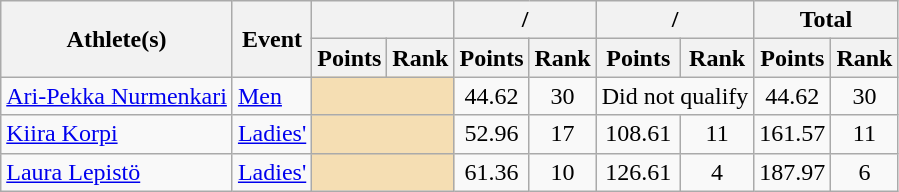<table class="wikitable">
<tr>
<th rowspan="2">Athlete(s)</th>
<th rowspan="2">Event</th>
<th colspan="2"></th>
<th colspan="2">/</th>
<th colspan="2">/</th>
<th colspan="2">Total</th>
</tr>
<tr>
<th>Points</th>
<th>Rank</th>
<th>Points</th>
<th>Rank</th>
<th>Points</th>
<th>Rank</th>
<th>Points</th>
<th>Rank</th>
</tr>
<tr>
<td><a href='#'>Ari-Pekka Nurmenkari</a></td>
<td><a href='#'>Men</a></td>
<td colspan="2" bgcolor="wheat"></td>
<td align="center">44.62</td>
<td align="center">30</td>
<td colspan="2">Did not qualify</td>
<td align="center">44.62</td>
<td align="center">30</td>
</tr>
<tr>
<td><a href='#'>Kiira Korpi</a></td>
<td><a href='#'>Ladies'</a></td>
<td colspan="2" bgcolor="wheat"></td>
<td align="center">52.96</td>
<td align="center">17</td>
<td align="center">108.61</td>
<td align="center">11</td>
<td align="center">161.57</td>
<td align="center">11</td>
</tr>
<tr>
<td><a href='#'>Laura Lepistö</a></td>
<td><a href='#'>Ladies'</a></td>
<td colspan="2" bgcolor="wheat"></td>
<td align="center">61.36</td>
<td align="center">10</td>
<td align="center">126.61</td>
<td align="center">4</td>
<td align="center">187.97</td>
<td align="center">6</td>
</tr>
</table>
